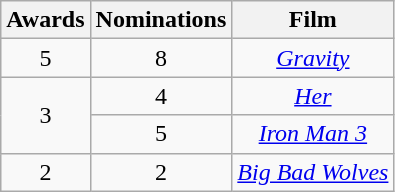<table class="wikitable" style="text-align: center;">
<tr>
<th scope="col">Awards</th>
<th scope="col">Nominations</th>
<th scope="col" align="center">Film</th>
</tr>
<tr>
<td style="text-align:center">5</td>
<td>8</td>
<td><em><a href='#'>Gravity</a></em></td>
</tr>
<tr>
<td rowspan=2 style="text-align:center">3</td>
<td>4</td>
<td><em><a href='#'>Her</a></em></td>
</tr>
<tr>
<td>5</td>
<td><em><a href='#'>Iron Man 3</a></em></td>
</tr>
<tr>
<td style="text-align:center">2</td>
<td>2</td>
<td><em><a href='#'>Big Bad Wolves</a></em></td>
</tr>
</table>
